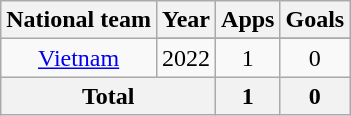<table class="wikitable" style="text-align: center;">
<tr>
<th>National team</th>
<th>Year</th>
<th>Apps</th>
<th>Goals</th>
</tr>
<tr>
<td rowspan=2><a href='#'>Vietnam</a></td>
</tr>
<tr>
<td>2022</td>
<td>1</td>
<td>0</td>
</tr>
<tr>
<th colspan=2>Total</th>
<th>1</th>
<th>0</th>
</tr>
</table>
